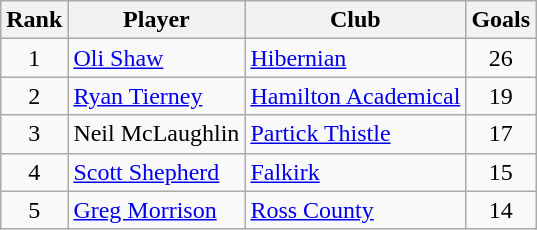<table class="wikitable" style="text-align:center">
<tr>
<th>Rank</th>
<th>Player</th>
<th>Club</th>
<th>Goals</th>
</tr>
<tr>
<td>1</td>
<td align="left"> <a href='#'>Oli Shaw</a></td>
<td align="left"><a href='#'>Hibernian</a></td>
<td>26</td>
</tr>
<tr>
<td>2</td>
<td align="left"> <a href='#'>Ryan Tierney</a></td>
<td align="left"><a href='#'>Hamilton Academical</a></td>
<td>19</td>
</tr>
<tr>
<td>3</td>
<td align="left"> Neil McLaughlin</td>
<td align="left"><a href='#'>Partick Thistle</a></td>
<td>17</td>
</tr>
<tr>
<td>4</td>
<td align="left"> <a href='#'>Scott Shepherd</a></td>
<td align="left"><a href='#'>Falkirk</a></td>
<td>15</td>
</tr>
<tr>
<td>5</td>
<td align="left"> <a href='#'>Greg Morrison</a></td>
<td align="left"><a href='#'>Ross County</a></td>
<td>14</td>
</tr>
</table>
